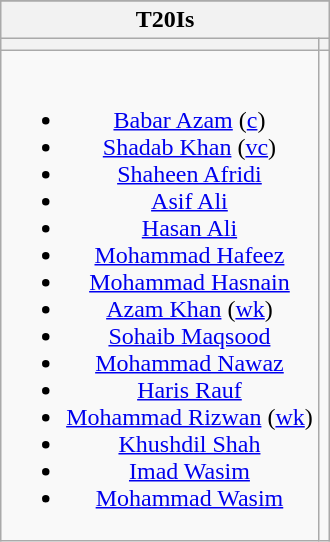<table class="wikitable" style="text-align:center; margin:auto">
<tr>
</tr>
<tr>
<th colspan=2>T20Is</th>
</tr>
<tr>
<th></th>
<th></th>
</tr>
<tr style="vertical-align:top">
<td><br><ul><li><a href='#'>Babar Azam</a> (<a href='#'>c</a>)</li><li><a href='#'>Shadab Khan</a> (<a href='#'>vc</a>)</li><li><a href='#'>Shaheen Afridi</a></li><li><a href='#'>Asif Ali</a></li><li><a href='#'>Hasan Ali</a></li><li><a href='#'>Mohammad Hafeez</a></li><li><a href='#'>Mohammad Hasnain</a></li><li><a href='#'>Azam Khan</a> (<a href='#'>wk</a>)</li><li><a href='#'>Sohaib Maqsood</a></li><li><a href='#'>Mohammad Nawaz</a></li><li><a href='#'>Haris Rauf</a></li><li><a href='#'>Mohammad Rizwan</a> (<a href='#'>wk</a>)</li><li><a href='#'>Khushdil Shah</a></li><li><a href='#'>Imad Wasim</a></li><li><a href='#'>Mohammad Wasim</a></li></ul></td>
<td></td>
</tr>
</table>
